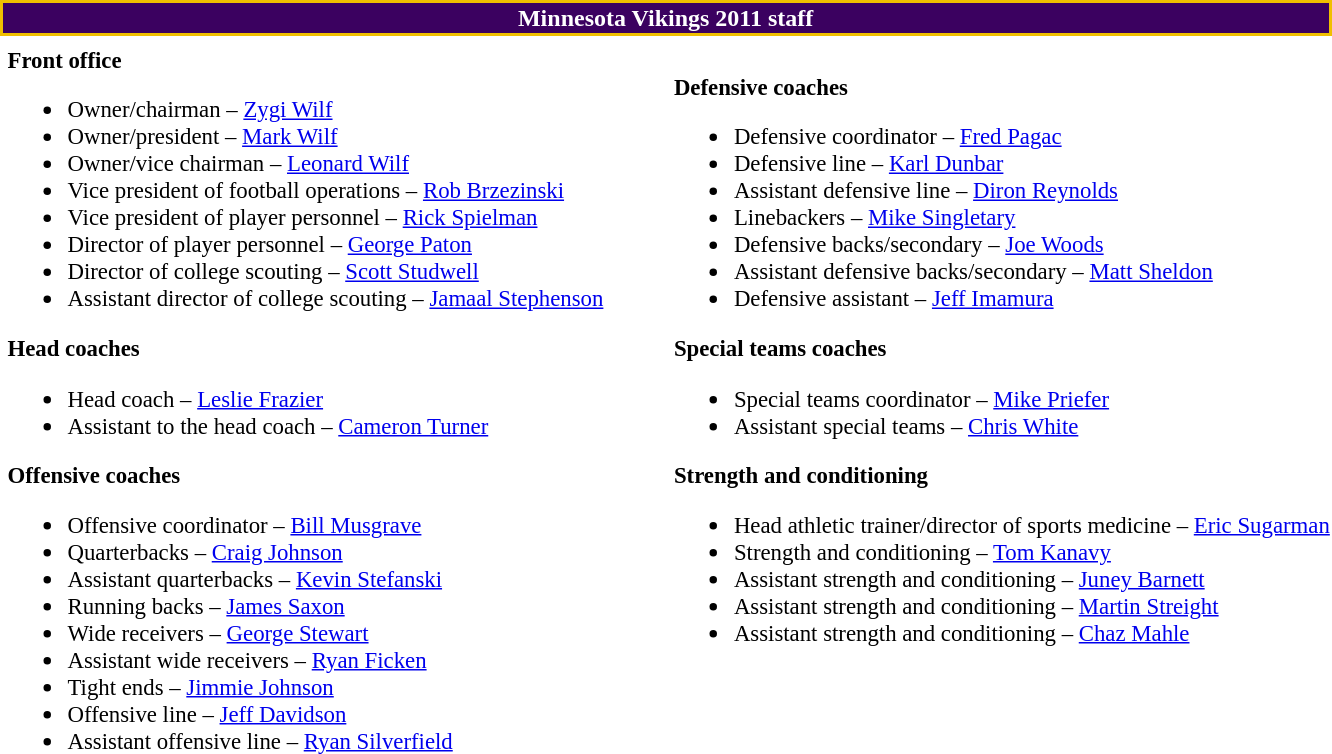<table class="toccolours" style="text-align: left;">
<tr>
<th colspan="7" style="background:#3b0160; color:white; text-align: center; border:2px solid #f0bf00;"><strong>Minnesota Vikings 2011 staff</strong></th>
</tr>
<tr>
<td colspan=7 align="right"></td>
</tr>
<tr>
<td valign="top"></td>
<td style="font-size: 95%;" valign="top"><strong>Front office</strong><br><ul><li>Owner/chairman – <a href='#'>Zygi Wilf</a></li><li>Owner/president – <a href='#'>Mark Wilf</a></li><li>Owner/vice chairman – <a href='#'>Leonard Wilf</a></li><li>Vice president of football operations – <a href='#'>Rob Brzezinski</a></li><li>Vice president of player personnel – <a href='#'>Rick Spielman</a></li><li>Director of player personnel – <a href='#'>George Paton</a></li><li>Director of college scouting – <a href='#'>Scott Studwell</a></li><li>Assistant director of college scouting – <a href='#'>Jamaal Stephenson</a></li></ul><strong>Head coaches</strong><ul><li>Head coach – <a href='#'>Leslie Frazier</a></li><li>Assistant to the head coach – <a href='#'>Cameron Turner</a></li></ul><strong>Offensive coaches</strong><ul><li>Offensive coordinator – <a href='#'>Bill Musgrave</a></li><li>Quarterbacks – <a href='#'>Craig Johnson</a></li><li>Assistant quarterbacks – <a href='#'>Kevin Stefanski</a></li><li>Running backs – <a href='#'>James Saxon</a></li><li>Wide receivers – <a href='#'>George Stewart</a></li><li>Assistant wide receivers – <a href='#'>Ryan Ficken</a></li><li>Tight ends – <a href='#'>Jimmie Johnson</a></li><li>Offensive line – <a href='#'>Jeff Davidson</a></li><li>Assistant offensive line – <a href='#'>Ryan Silverfield</a></li></ul></td>
<td width="35"> </td>
<td valign="top"></td>
<td style="font-size: 95%;" valign="top"><br><strong>Defensive coaches</strong><ul><li>Defensive coordinator – <a href='#'>Fred Pagac</a></li><li>Defensive line – <a href='#'>Karl Dunbar</a></li><li>Assistant defensive line – <a href='#'>Diron Reynolds</a></li><li>Linebackers – <a href='#'>Mike Singletary</a></li><li>Defensive backs/secondary – <a href='#'>Joe Woods</a></li><li>Assistant defensive backs/secondary – <a href='#'>Matt Sheldon</a></li><li>Defensive assistant – <a href='#'>Jeff Imamura</a></li></ul><strong>Special teams coaches</strong><ul><li>Special teams coordinator – <a href='#'>Mike Priefer</a></li><li>Assistant special teams – <a href='#'>Chris White</a></li></ul><strong>Strength and conditioning</strong><ul><li>Head athletic trainer/director of sports medicine – <a href='#'>Eric Sugarman</a></li><li>Strength and conditioning – <a href='#'>Tom Kanavy</a></li><li>Assistant strength and conditioning – <a href='#'>Juney Barnett</a></li><li>Assistant strength and conditioning – <a href='#'>Martin Streight</a></li><li>Assistant strength and conditioning – <a href='#'>Chaz Mahle</a></li></ul></td>
</tr>
</table>
